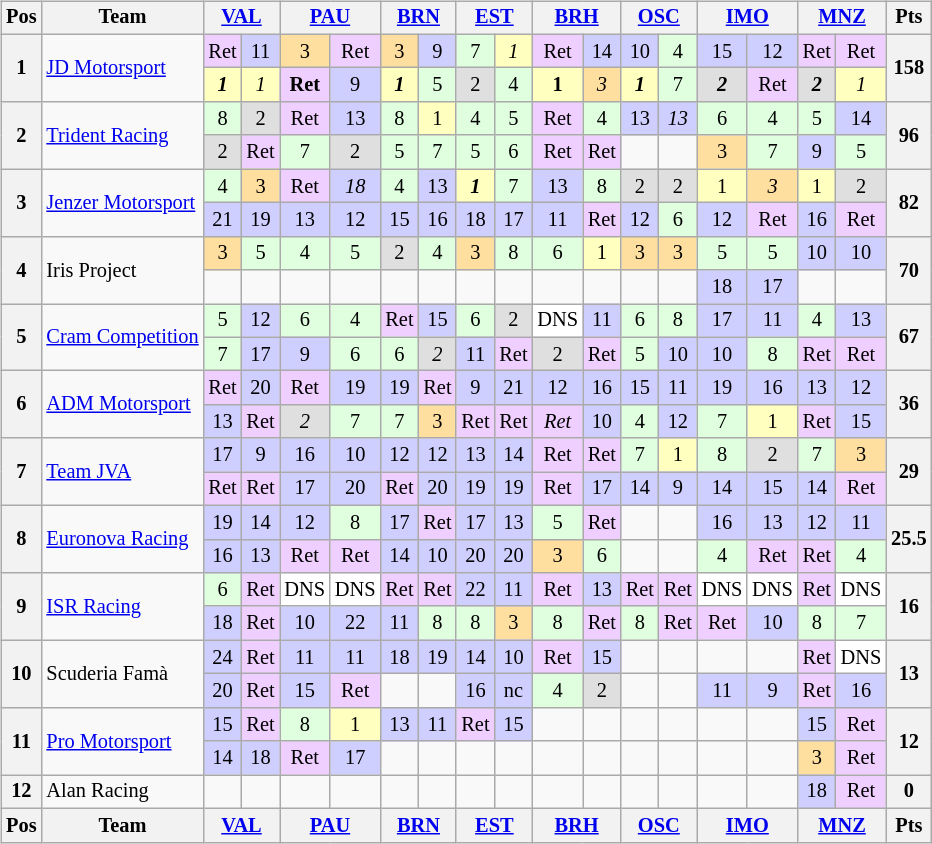<table>
<tr>
<td><br><table class="wikitable" style="font-size: 85%; text-align: center;">
<tr valign="top">
<th valign=middle>Pos</th>
<th valign=middle>Team</th>
<th colspan=2><a href='#'>VAL</a><br></th>
<th colspan=2><a href='#'>PAU</a><br></th>
<th colspan=2><a href='#'>BRN</a><br></th>
<th colspan=2><a href='#'>EST</a><br></th>
<th colspan=2><a href='#'>BRH</a><br></th>
<th colspan=2><a href='#'>OSC</a><br></th>
<th colspan=2><a href='#'>IMO</a><br></th>
<th colspan=2><a href='#'>MNZ</a><br></th>
<th valign=middle>Pts</th>
</tr>
<tr>
<th rowspan=2>1</th>
<td align="left" rowspan=2> <a href='#'>JD Motorsport</a></td>
<td style="background:#efcfff;">Ret</td>
<td style="background:#cfcfff;">11</td>
<td style="background:#ffdf9f;">3</td>
<td style="background:#efcfff;">Ret</td>
<td style="background:#ffdf9f;">3</td>
<td style="background:#cfcfff;">9</td>
<td style="background:#dfffdf;">7</td>
<td style="background:#ffffbf;"><em>1</em></td>
<td style="background:#efcfff;">Ret</td>
<td style="background:#cfcfff;">14</td>
<td style="background:#cfcfff;">10</td>
<td style="background:#dfffdf;">4</td>
<td style="background:#cfcfff;">15</td>
<td style="background:#cfcfff;">12</td>
<td style="background:#efcfff;">Ret</td>
<td style="background:#efcfff;">Ret</td>
<th rowspan=2>158</th>
</tr>
<tr>
<td style="background:#ffffbf;"><strong><em>1</em></strong></td>
<td style="background:#ffffbf;"><em>1</em></td>
<td style="background:#efcfff;"><strong>Ret</strong></td>
<td style="background:#cfcfff;">9</td>
<td style="background:#ffffbf;"><strong><em>1</em></strong></td>
<td style="background:#dfffdf;">5</td>
<td style="background:#dfdfdf;">2</td>
<td style="background:#dfffdf;">4</td>
<td style="background:#ffffbf;"><strong>1</strong></td>
<td style="background:#ffdf9f;"><em>3</em></td>
<td style="background:#ffffbf;"><strong><em>1</em></strong></td>
<td style="background:#dfffdf;">7</td>
<td style="background:#dfdfdf;"><strong><em>2</em></strong></td>
<td style="background:#efcfff;">Ret</td>
<td style="background:#dfdfdf;"><strong><em>2</em></strong></td>
<td style="background:#ffffbf;"><em>1</em></td>
</tr>
<tr>
<th rowspan=2>2</th>
<td align="left" rowspan=2> <a href='#'>Trident Racing</a></td>
<td style="background:#dfffdf;">8</td>
<td style="background:#dfdfdf;">2</td>
<td style="background:#efcfff;">Ret</td>
<td style="background:#cfcfff;">13</td>
<td style="background:#dfffdf;">8</td>
<td style="background:#ffffbf;">1</td>
<td style="background:#dfffdf;">4</td>
<td style="background:#dfffdf;">5</td>
<td style="background:#efcfff;">Ret</td>
<td style="background:#dfffdf;">4</td>
<td style="background:#cfcfff;">13</td>
<td style="background:#cfcfff;"><em>13</em></td>
<td style="background:#dfffdf;">6</td>
<td style="background:#dfffdf;">4</td>
<td style="background:#dfffdf;">5</td>
<td style="background:#cfcfff;">14</td>
<th rowspan=2>96</th>
</tr>
<tr>
<td style="background:#dfdfdf;">2</td>
<td style="background:#efcfff;">Ret</td>
<td style="background:#dfffdf;">7</td>
<td style="background:#dfdfdf;">2</td>
<td style="background:#dfffdf;">5</td>
<td style="background:#dfffdf;">7</td>
<td style="background:#dfffdf;">5</td>
<td style="background:#dfffdf;">6</td>
<td style="background:#efcfff;">Ret</td>
<td style="background:#efcfff;">Ret</td>
<td></td>
<td></td>
<td style="background:#ffdf9f;">3</td>
<td style="background:#dfffdf;">7</td>
<td style="background:#cfcfff;">9</td>
<td style="background:#dfffdf;">5</td>
</tr>
<tr>
<th rowspan=2>3</th>
<td align="left" rowspan=2> <a href='#'>Jenzer Motorsport</a></td>
<td style="background:#dfffdf;">4</td>
<td style="background:#ffdf9f;">3</td>
<td style="background:#efcfff;">Ret</td>
<td style="background:#cfcfff;"><em>18</em></td>
<td style="background:#dfffdf;">4</td>
<td style="background:#cfcfff;">13</td>
<td style="background:#ffffbf;"><strong><em>1</em></strong></td>
<td style="background:#dfffdf;">7</td>
<td style="background:#cfcfff;">13</td>
<td style="background:#dfffdf;">8</td>
<td style="background:#dfdfdf;">2</td>
<td style="background:#dfdfdf;">2</td>
<td style="background:#ffffbf;">1</td>
<td style="background:#ffdf9f;"><em>3</em></td>
<td style="background:#ffffbf;">1</td>
<td style="background:#dfdfdf;">2</td>
<th rowspan=2>82</th>
</tr>
<tr>
<td style="background:#cfcfff;">21</td>
<td style="background:#cfcfff;">19</td>
<td style="background:#cfcfff;">13</td>
<td style="background:#cfcfff;">12</td>
<td style="background:#cfcfff;">15</td>
<td style="background:#cfcfff;">16</td>
<td style="background:#cfcfff;">18</td>
<td style="background:#cfcfff;">17</td>
<td style="background:#cfcfff;">11</td>
<td style="background:#efcfff;">Ret</td>
<td style="background:#cfcfff;">12</td>
<td style="background:#dfffdf;">6</td>
<td style="background:#cfcfff;">12</td>
<td style="background:#efcfff;">Ret</td>
<td style="background:#cfcfff;">16</td>
<td style="background:#efcfff;">Ret</td>
</tr>
<tr>
<th rowspan=2>4</th>
<td align="left" rowspan=2> Iris Project</td>
<td style="background:#ffdf9f;">3</td>
<td style="background:#dfffdf;">5</td>
<td style="background:#dfffdf;">4</td>
<td style="background:#dfffdf;">5</td>
<td style="background:#dfdfdf;">2</td>
<td style="background:#dfffdf;">4</td>
<td style="background:#ffdf9f;">3</td>
<td style="background:#dfffdf;">8</td>
<td style="background:#dfffdf;">6</td>
<td style="background:#ffffbf;">1</td>
<td style="background:#ffdf9f;">3</td>
<td style="background:#ffdf9f;">3</td>
<td style="background:#dfffdf;">5</td>
<td style="background:#dfffdf;">5</td>
<td style="background:#cfcfff;">10</td>
<td style="background:#cfcfff;">10</td>
<th rowspan=2>70</th>
</tr>
<tr>
<td></td>
<td></td>
<td></td>
<td></td>
<td></td>
<td></td>
<td></td>
<td></td>
<td></td>
<td></td>
<td></td>
<td></td>
<td style="background:#cfcfff;">18</td>
<td style="background:#cfcfff;">17</td>
<td></td>
<td></td>
</tr>
<tr>
<th rowspan=2>5</th>
<td align="left" rowspan=2 nowrap> <a href='#'>Cram Competition</a></td>
<td style="background:#dfffdf;">5</td>
<td style="background:#cfcfff;">12</td>
<td style="background:#dfffdf;">6</td>
<td style="background:#dfffdf;">4</td>
<td style="background:#efcfff;">Ret</td>
<td style="background:#cfcfff;">15</td>
<td style="background:#dfffdf;">6</td>
<td style="background:#dfdfdf;">2</td>
<td style="background:#ffffff;">DNS</td>
<td style="background:#cfcfff;">11</td>
<td style="background:#dfffdf;">6</td>
<td style="background:#dfffdf;">8</td>
<td style="background:#cfcfff;">17</td>
<td style="background:#cfcfff;">11</td>
<td style="background:#dfffdf;">4</td>
<td style="background:#cfcfff;">13</td>
<th rowspan=2>67</th>
</tr>
<tr>
<td style="background:#dfffdf;">7</td>
<td style="background:#cfcfff;">17</td>
<td style="background:#cfcfff;">9</td>
<td style="background:#dfffdf;">6</td>
<td style="background:#dfffdf;">6</td>
<td style="background:#dfdfdf;"><em>2</em></td>
<td style="background:#cfcfff;">11</td>
<td style="background:#efcfff;">Ret</td>
<td style="background:#dfdfdf;">2</td>
<td style="background:#efcfff;">Ret</td>
<td style="background:#dfffdf;">5</td>
<td style="background:#cfcfff;">10</td>
<td style="background:#cfcfff;">10</td>
<td style="background:#dfffdf;">8</td>
<td style="background:#efcfff;">Ret</td>
<td style="background:#efcfff;">Ret</td>
</tr>
<tr>
<th rowspan=2>6</th>
<td align="left" rowspan=2> <a href='#'>ADM Motorsport</a></td>
<td style="background:#efcfff;">Ret</td>
<td style="background:#cfcfff;">20</td>
<td style="background:#efcfff;">Ret</td>
<td style="background:#cfcfff;">19</td>
<td style="background:#cfcfff;">19</td>
<td style="background:#efcfff;">Ret</td>
<td style="background:#cfcfff;">9</td>
<td style="background:#cfcfff;">21</td>
<td style="background:#cfcfff;">12</td>
<td style="background:#cfcfff;">16</td>
<td style="background:#cfcfff;">15</td>
<td style="background:#cfcfff;">11</td>
<td style="background:#cfcfff;">19</td>
<td style="background:#cfcfff;">16</td>
<td style="background:#cfcfff;">13</td>
<td style="background:#cfcfff;">12</td>
<th rowspan=2>36</th>
</tr>
<tr>
<td style="background:#cfcfff;">13</td>
<td style="background:#efcfff;">Ret</td>
<td style="background:#dfdfdf;"><em>2</em></td>
<td style="background:#dfffdf;">7</td>
<td style="background:#dfffdf;">7</td>
<td style="background:#ffdf9f;">3</td>
<td style="background:#efcfff;">Ret</td>
<td style="background:#efcfff;">Ret</td>
<td style="background:#efcfff;"><em>Ret</em></td>
<td style="background:#cfcfff;">10</td>
<td style="background:#dfffdf;">4</td>
<td style="background:#cfcfff;">12</td>
<td style="background:#dfffdf;">7</td>
<td style="background:#ffffbf;">1</td>
<td style="background:#efcfff;">Ret</td>
<td style="background:#cfcfff;">15</td>
</tr>
<tr>
<th rowspan=2>7</th>
<td align="left" rowspan=2> <a href='#'>Team JVA</a></td>
<td style="background:#cfcfff;">17</td>
<td style="background:#cfcfff;">9</td>
<td style="background:#cfcfff;">16</td>
<td style="background:#cfcfff;">10</td>
<td style="background:#cfcfff;">12</td>
<td style="background:#cfcfff;">12</td>
<td style="background:#cfcfff;">13</td>
<td style="background:#cfcfff;">14</td>
<td style="background:#efcfff;">Ret</td>
<td style="background:#efcfff;">Ret</td>
<td style="background:#dfffdf;">7</td>
<td style="background:#ffffbf;">1</td>
<td style="background:#dfffdf;">8</td>
<td style="background:#dfdfdf;">2</td>
<td style="background:#dfffdf;">7</td>
<td style="background:#ffdf9f;">3</td>
<th rowspan=2>29</th>
</tr>
<tr>
<td style="background:#efcfff;">Ret</td>
<td style="background:#efcfff;">Ret</td>
<td style="background:#cfcfff;">17</td>
<td style="background:#cfcfff;">20</td>
<td style="background:#efcfff;">Ret</td>
<td style="background:#cfcfff;">20</td>
<td style="background:#cfcfff;">19</td>
<td style="background:#cfcfff;">19</td>
<td style="background:#efcfff;">Ret</td>
<td style="background:#cfcfff;">17</td>
<td style="background:#cfcfff;">14</td>
<td style="background:#cfcfff;">9</td>
<td style="background:#cfcfff;">14</td>
<td style="background:#cfcfff;">15</td>
<td style="background:#cfcfff;">14</td>
<td style="background:#efcfff;">Ret</td>
</tr>
<tr>
<th rowspan=2>8</th>
<td align="left" rowspan=2> <a href='#'>Euronova Racing</a></td>
<td style="background:#cfcfff;">19</td>
<td style="background:#cfcfff;">14</td>
<td style="background:#cfcfff;">12</td>
<td style="background:#dfffdf;">8</td>
<td style="background:#cfcfff;">17</td>
<td style="background:#efcfff;">Ret</td>
<td style="background:#cfcfff;">17</td>
<td style="background:#cfcfff;">13</td>
<td style="background:#dfffdf;">5</td>
<td style="background:#efcfff;">Ret</td>
<td></td>
<td></td>
<td style="background:#cfcfff;">16</td>
<td style="background:#cfcfff;">13</td>
<td style="background:#cfcfff;">12</td>
<td style="background:#cfcfff;">11</td>
<th rowspan=2>25.5</th>
</tr>
<tr>
<td style="background:#cfcfff;">16</td>
<td style="background:#cfcfff;">13</td>
<td style="background:#efcfff;">Ret</td>
<td style="background:#efcfff;">Ret</td>
<td style="background:#cfcfff;">14</td>
<td style="background:#cfcfff;">10</td>
<td style="background:#cfcfff;">20</td>
<td style="background:#cfcfff;">20</td>
<td style="background:#ffdf9f;">3</td>
<td style="background:#dfffdf;">6</td>
<td></td>
<td></td>
<td style="background:#dfffdf;">4</td>
<td style="background:#efcfff;">Ret</td>
<td style="background:#efcfff;">Ret</td>
<td style="background:#dfffdf;">4</td>
</tr>
<tr>
<th rowspan=2>9</th>
<td align="left" rowspan=2> <a href='#'>ISR Racing</a></td>
<td style="background:#dfffdf;">6</td>
<td style="background:#efcfff;">Ret</td>
<td style="background:#ffffff;">DNS</td>
<td style="background:#ffffff;">DNS</td>
<td style="background:#efcfff;">Ret</td>
<td style="background:#efcfff;">Ret</td>
<td style="background:#cfcfff;">22</td>
<td style="background:#cfcfff;">11</td>
<td style="background:#efcfff;">Ret</td>
<td style="background:#cfcfff;">13</td>
<td style="background:#efcfff;">Ret</td>
<td style="background:#efcfff;">Ret</td>
<td style="background:#ffffff;">DNS</td>
<td style="background:#ffffff;">DNS</td>
<td style="background:#efcfff;">Ret</td>
<td style="background:#ffffff;">DNS</td>
<th rowspan=2>16</th>
</tr>
<tr>
<td style="background:#cfcfff;">18</td>
<td style="background:#efcfff;">Ret</td>
<td style="background:#cfcfff;">10</td>
<td style="background:#cfcfff;">22</td>
<td style="background:#cfcfff;">11</td>
<td style="background:#dfffdf;">8</td>
<td style="background:#dfffdf;">8</td>
<td style="background:#ffdf9f;">3</td>
<td style="background:#dfffdf;">8</td>
<td style="background:#efcfff;">Ret</td>
<td style="background:#dfffdf;">8</td>
<td style="background:#efcfff;">Ret</td>
<td style="background:#efcfff;">Ret</td>
<td style="background:#cfcfff;">10</td>
<td style="background:#dfffdf;">8</td>
<td style="background:#dfffdf;">7</td>
</tr>
<tr>
<th rowspan=2>10</th>
<td align="left" rowspan=2> Scuderia Famà</td>
<td style="background:#cfcfff;">24</td>
<td style="background:#efcfff;">Ret</td>
<td style="background:#cfcfff;">11</td>
<td style="background:#cfcfff;">11</td>
<td style="background:#cfcfff;">18</td>
<td style="background:#cfcfff;">19</td>
<td style="background:#cfcfff;">14</td>
<td style="background:#cfcfff;">10</td>
<td style="background:#efcfff;">Ret</td>
<td style="background:#cfcfff;">15</td>
<td></td>
<td></td>
<td></td>
<td></td>
<td style="background:#efcfff;">Ret</td>
<td style="background:#ffffff;">DNS</td>
<th rowspan=2>13</th>
</tr>
<tr>
<td style="background:#cfcfff;">20</td>
<td style="background:#efcfff;">Ret</td>
<td style="background:#cfcfff;">15</td>
<td style="background:#efcfff;">Ret</td>
<td></td>
<td></td>
<td style="background:#cfcfff;">16</td>
<td style="background:#cfcfff;">nc</td>
<td style="background:#dfffdf;">4</td>
<td style="background:#dfdfdf;">2</td>
<td></td>
<td></td>
<td style="background:#cfcfff;">11</td>
<td style="background:#cfcfff;">9</td>
<td style="background:#efcfff;">Ret</td>
<td style="background:#cfcfff;">16</td>
</tr>
<tr>
<th rowspan=2>11</th>
<td align="left" rowspan=2> <a href='#'>Pro Motorsport</a></td>
<td style="background:#cfcfff;">15</td>
<td style="background:#efcfff;">Ret</td>
<td style="background:#dfffdf;">8</td>
<td style="background:#ffffbf;">1</td>
<td style="background:#cfcfff;">13</td>
<td style="background:#cfcfff;">11</td>
<td style="background:#efcfff;">Ret</td>
<td style="background:#cfcfff;">15</td>
<td></td>
<td></td>
<td></td>
<td></td>
<td></td>
<td></td>
<td style="background:#cfcfff;">15</td>
<td style="background:#efcfff;">Ret</td>
<th rowspan=2>12</th>
</tr>
<tr>
<td style="background:#cfcfff;">14</td>
<td style="background:#cfcfff;">18</td>
<td style="background:#efcfff;">Ret</td>
<td style="background:#cfcfff;">17</td>
<td></td>
<td></td>
<td></td>
<td></td>
<td></td>
<td></td>
<td></td>
<td></td>
<td></td>
<td></td>
<td style="background:#ffdf9f;">3</td>
<td style="background:#efcfff;">Ret</td>
</tr>
<tr>
<th>12</th>
<td align="left"> Alan Racing</td>
<td></td>
<td></td>
<td></td>
<td></td>
<td></td>
<td></td>
<td></td>
<td></td>
<td></td>
<td></td>
<td></td>
<td></td>
<td></td>
<td></td>
<td style="background:#cfcfff;">18</td>
<td style="background:#efcfff;">Ret</td>
<th>0</th>
</tr>
<tr valign="top">
<th valign=middle>Pos</th>
<th valign=middle>Team</th>
<th colspan=2><a href='#'>VAL</a><br></th>
<th colspan=2><a href='#'>PAU</a><br></th>
<th colspan=2><a href='#'>BRN</a><br></th>
<th colspan=2><a href='#'>EST</a><br></th>
<th colspan=2><a href='#'>BRH</a><br></th>
<th colspan=2><a href='#'>OSC</a><br></th>
<th colspan=2><a href='#'>IMO</a><br></th>
<th colspan=2><a href='#'>MNZ</a><br></th>
<th valign=middle>Pts</th>
</tr>
</table>
</td>
<td valign="top"><br></td>
</tr>
</table>
